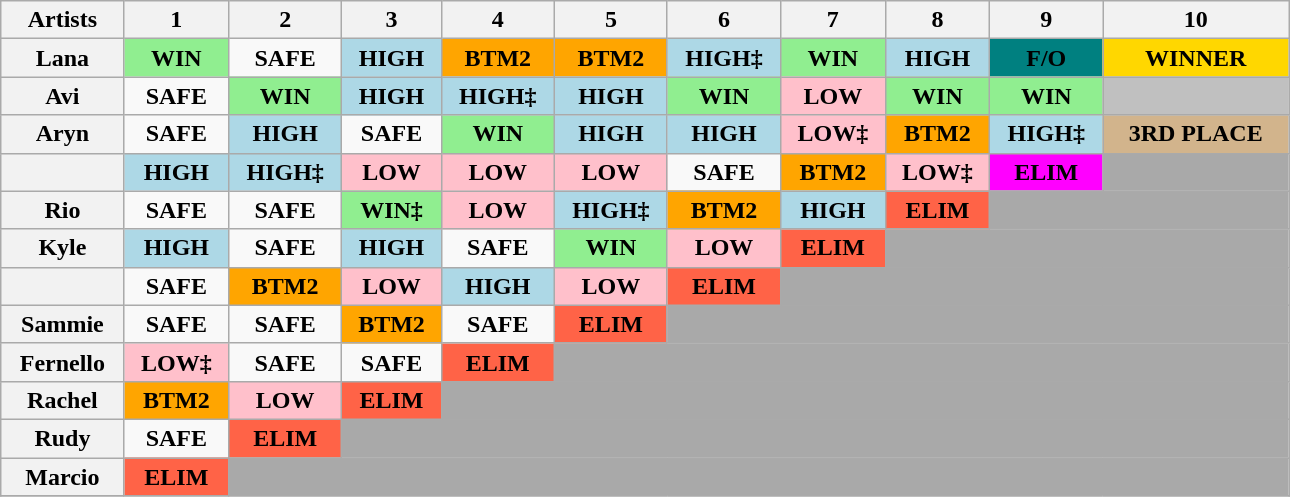<table class="wikitable" style="text-align:center; width:68%">
<tr>
<th>Artists</th>
<th>1</th>
<th>2</th>
<th>3</th>
<th>4</th>
<th>5</th>
<th>6</th>
<th>7</th>
<th>8</th>
<th>9</th>
<th>10</th>
</tr>
<tr>
<th>Lana</th>
<td style="background:lightgreen;"><strong>WIN</strong></td>
<td><strong>SAFE</strong></td>
<td style="background:lightblue;"><strong>HIGH</strong></td>
<td style="background:orange;"><strong>BTM2</strong></td>
<td style="background:orange;"><strong>BTM2</strong></td>
<td style="background:lightblue;"><strong>HIGH‡</strong></td>
<td style="background:lightgreen;"><strong>WIN</strong></td>
<td style="background:lightblue;"><strong>HIGH</strong></td>
<td style="background:teal;"><strong>F/O</strong></td>
<td style="background:gold;"><strong>WINNER</strong></td>
</tr>
<tr>
<th>Avi</th>
<td><strong>SAFE</strong></td>
<td style="background:lightgreen;"><strong>WIN</strong></td>
<td style="background:lightblue;"><strong>HIGH</strong></td>
<td style="background:lightblue;"><strong>HIGH‡</strong></td>
<td style="background:lightblue;"><strong>HIGH</strong></td>
<td style="background:lightgreen;"><strong>WIN</strong></td>
<td style="background:pink;"><strong>LOW</strong></td>
<td style="background:lightgreen;"><strong>WIN</strong></td>
<td style="background:lightgreen;"><strong>WIN</strong></td>
<td style="background:silver;"></td>
</tr>
<tr>
<th>Aryn</th>
<td><strong>SAFE</strong></td>
<td style="background:lightblue;"><strong>HIGH</strong></td>
<td><strong>SAFE</strong></td>
<td style="background:lightgreen;"><strong>WIN</strong></td>
<td style="background:lightblue;"><strong>HIGH</strong></td>
<td style="background:lightblue;"><strong>HIGH</strong></td>
<td style="background:pink;"><strong>LOW‡</strong></td>
<td style="background:orange;"><strong>BTM2</strong></td>
<td style="background:lightblue;"><strong>HIGH‡</strong></td>
<td style="background:tan;"><strong>3RD PLACE</strong></td>
</tr>
<tr>
<th></th>
<td style="background:lightblue;"><strong>HIGH</strong></td>
<td style="background:lightblue;"><strong>HIGH‡</strong></td>
<td style="background:pink;"><strong>LOW</strong></td>
<td style="background:pink;"><strong>LOW</strong></td>
<td style="background:pink;"><strong>LOW</strong></td>
<td><strong>SAFE</strong></td>
<td style="background:orange;"><strong>BTM2</strong></td>
<td style="background:pink;"><strong>LOW‡</strong></td>
<td style="background:magenta;"><strong>ELIM</strong></td>
<td colspan="1" style="background:darkgrey;"></td>
</tr>
<tr>
<th>Rio</th>
<td><strong>SAFE</strong></td>
<td><strong>SAFE</strong></td>
<td style="background:lightgreen;"><strong>WIN‡</strong></td>
<td style="background:pink;"><strong>LOW</strong></td>
<td style="background:lightblue;"><strong>HIGH‡</strong></td>
<td style="background:orange;"><strong>BTM2</strong></td>
<td style="background:lightblue;"><strong>HIGH</strong></td>
<td style="background:tomato;"><strong>ELIM</strong></td>
<td colspan="2" style="background:darkgrey;"></td>
</tr>
<tr>
<th>Kyle</th>
<td style="background:lightblue;"><strong>HIGH</strong></td>
<td><strong>SAFE</strong></td>
<td style="background:lightblue;"><strong>HIGH</strong></td>
<td><strong>SAFE</strong></td>
<td style="background:lightgreen;"><strong>WIN</strong></td>
<td style="background:pink;"><strong>LOW</strong></td>
<td style="background:tomato;"><strong>ELIM</strong></td>
<td colspan="3" style="background:darkgrey;"></td>
</tr>
<tr>
<th></th>
<td><strong>SAFE</strong></td>
<td style="background:orange;"><strong>BTM2</strong></td>
<td style="background:pink;"><strong>LOW</strong></td>
<td style="background:lightblue;"><strong>HIGH</strong></td>
<td style="background:pink;"><strong>LOW</strong></td>
<td style="background:tomato;"><strong>ELIM</strong></td>
<td colspan="4" style="background:darkgrey;"></td>
</tr>
<tr>
<th>Sammie</th>
<td><strong>SAFE</strong></td>
<td><strong>SAFE</strong></td>
<td style="background:orange;"><strong>BTM2</strong></td>
<td><strong>SAFE</strong></td>
<td style="background:tomato;"><strong>ELIM</strong></td>
<td colspan="5" style="background:darkgrey;"></td>
</tr>
<tr>
<th>Fernello</th>
<td style="background:pink;"><strong>LOW‡</strong></td>
<td><strong>SAFE</strong></td>
<td><strong>SAFE</strong></td>
<td style="background:tomato;"><strong>ELIM</strong></td>
<td colspan="6" style="background:darkgrey;"></td>
</tr>
<tr>
<th>Rachel</th>
<td style="background:orange;"><strong>BTM2</strong></td>
<td style="background:pink;"><strong>LOW</strong></td>
<td style="background:tomato;"><strong>ELIM</strong></td>
<td colspan="7" style="background:darkgrey;"></td>
</tr>
<tr>
<th>Rudy</th>
<td><strong>SAFE</strong></td>
<td style="background:tomato;"><strong>ELIM</strong></td>
<td colspan="8" style="background:darkgrey;"></td>
</tr>
<tr>
<th>Marcio</th>
<td style="background:tomato;"><strong>ELIM</strong></td>
<td colspan="9" style="background:darkgrey;"></td>
</tr>
<tr>
</tr>
</table>
